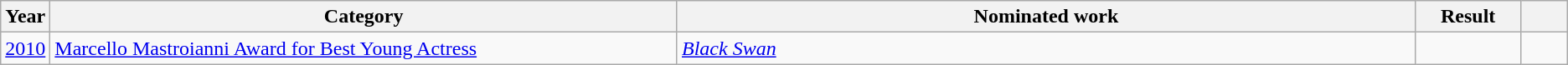<table class="wikitable sortable">
<tr>
<th scope="col" style="width:1em;">Year</th>
<th scope="col" style="width:33em;">Category</th>
<th scope="col" style="width:39em;">Nominated work</th>
<th scope="col" style="width:5em;">Result</th>
<th scope="col" style="width:2em;" class="unsortable"></th>
</tr>
<tr>
<td><a href='#'>2010</a></td>
<td><a href='#'>Marcello Mastroianni Award for Best Young Actress</a></td>
<td><em><a href='#'>Black Swan</a></em></td>
<td></td>
<td style="text-align:center;"></td>
</tr>
</table>
